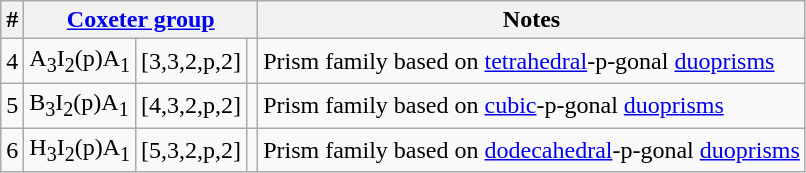<table class=wikitable>
<tr>
<th>#</th>
<th colspan=3><a href='#'>Coxeter group</a></th>
<th>Notes</th>
</tr>
<tr>
<td>4</td>
<td>A<sub>3</sub>I<sub>2</sub>(p)A<sub>1</sub></td>
<td>[3,3,2,p,2]</td>
<td></td>
<td>Prism family based on <a href='#'>tetrahedral</a>-p-gonal <a href='#'>duoprisms</a></td>
</tr>
<tr>
<td>5</td>
<td>B<sub>3</sub>I<sub>2</sub>(p)A<sub>1</sub></td>
<td>[4,3,2,p,2]</td>
<td></td>
<td>Prism family based on <a href='#'>cubic</a>-p-gonal <a href='#'>duoprisms</a></td>
</tr>
<tr>
<td>6</td>
<td>H<sub>3</sub>I<sub>2</sub>(p)A<sub>1</sub></td>
<td>[5,3,2,p,2]</td>
<td></td>
<td>Prism family based on <a href='#'>dodecahedral</a>-p-gonal <a href='#'>duoprisms</a></td>
</tr>
</table>
